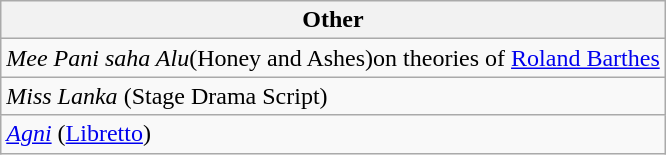<table class="wikitable" border="1">
<tr>
<th>Other</th>
</tr>
<tr>
<td><em>Mee Pani saha Alu</em>(Honey and Ashes)on theories of <a href='#'>Roland Barthes</a></td>
</tr>
<tr>
<td><em>Miss Lanka</em> (Stage Drama Script)</td>
</tr>
<tr>
<td><em><a href='#'>Agni</a></em> (<a href='#'>Libretto</a>)</td>
</tr>
</table>
